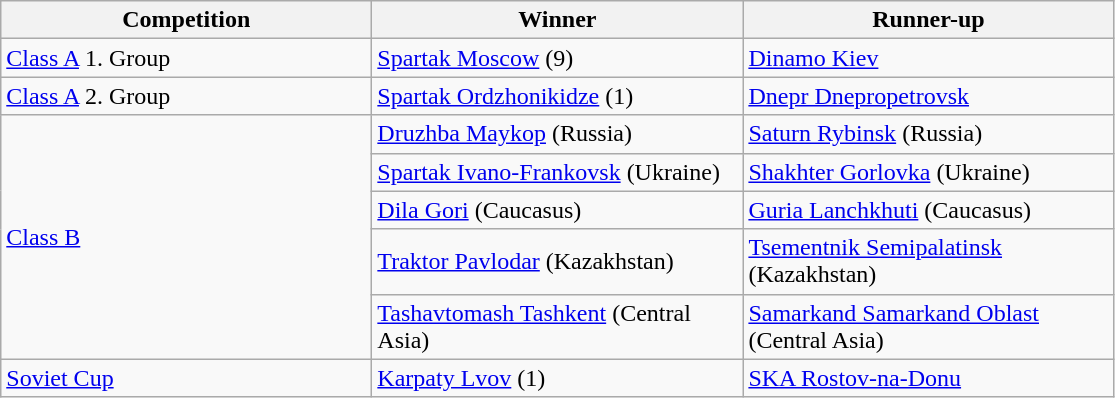<table class="wikitable">
<tr>
<th style="width:15em">Competition</th>
<th style="width:15em">Winner</th>
<th style="width:15em">Runner-up</th>
</tr>
<tr>
<td><a href='#'>Class A</a> 1. Group</td>
<td><a href='#'>Spartak Moscow</a> (9)</td>
<td><a href='#'>Dinamo Kiev</a></td>
</tr>
<tr>
<td><a href='#'>Class A</a> 2. Group</td>
<td><a href='#'>Spartak Ordzhonikidze</a> (1)</td>
<td><a href='#'>Dnepr Dnepropetrovsk</a></td>
</tr>
<tr>
<td rowspan=5><a href='#'>Class B</a></td>
<td><a href='#'>Druzhba Maykop</a> (Russia)</td>
<td><a href='#'>Saturn Rybinsk</a> (Russia)</td>
</tr>
<tr>
<td><a href='#'>Spartak Ivano-Frankovsk</a> (Ukraine)</td>
<td><a href='#'>Shakhter Gorlovka</a> (Ukraine)</td>
</tr>
<tr>
<td><a href='#'>Dila Gori</a> (Caucasus)</td>
<td><a href='#'>Guria Lanchkhuti</a> (Caucasus)</td>
</tr>
<tr>
<td><a href='#'>Traktor Pavlodar</a> (Kazakhstan)</td>
<td><a href='#'>Tsementnik Semipalatinsk</a> (Kazakhstan)</td>
</tr>
<tr>
<td><a href='#'>Tashavtomash Tashkent</a> (Central Asia)</td>
<td><a href='#'>Samarkand Samarkand Oblast</a> (Central Asia)</td>
</tr>
<tr>
<td><a href='#'>Soviet Cup</a></td>
<td><a href='#'>Karpaty Lvov</a> (1)</td>
<td><a href='#'>SKA Rostov-na-Donu</a></td>
</tr>
</table>
